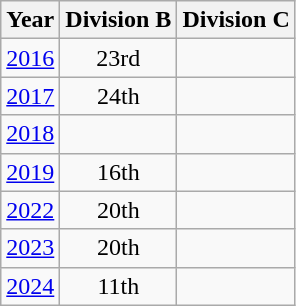<table class="wikitable" style="text-align:center">
<tr>
<th>Year</th>
<th>Division B</th>
<th>Division C</th>
</tr>
<tr>
<td><a href='#'>2016</a></td>
<td>23rd</td>
<td></td>
</tr>
<tr>
<td><a href='#'>2017</a></td>
<td>24th</td>
<td></td>
</tr>
<tr>
<td><a href='#'>2018</a></td>
<td></td>
<td></td>
</tr>
<tr>
<td><a href='#'>2019</a></td>
<td>16th</td>
<td></td>
</tr>
<tr>
<td><a href='#'>2022</a></td>
<td>20th</td>
<td></td>
</tr>
<tr>
<td><a href='#'>2023</a></td>
<td>20th</td>
<td></td>
</tr>
<tr>
<td><a href='#'>2024</a></td>
<td>11th</td>
<td></td>
</tr>
</table>
